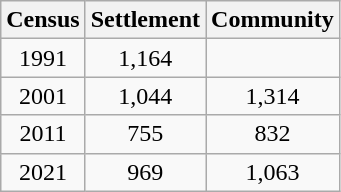<table class="wikitable" style="text-align:center">
<tr>
<th>Census</th>
<th>Settlement</th>
<th>Community</th>
</tr>
<tr>
<td>1991</td>
<td>1,164</td>
<td></td>
</tr>
<tr>
<td>2001</td>
<td>1,044</td>
<td>1,314</td>
</tr>
<tr>
<td>2011</td>
<td>755</td>
<td>832</td>
</tr>
<tr>
<td>2021</td>
<td>969</td>
<td>1,063</td>
</tr>
</table>
